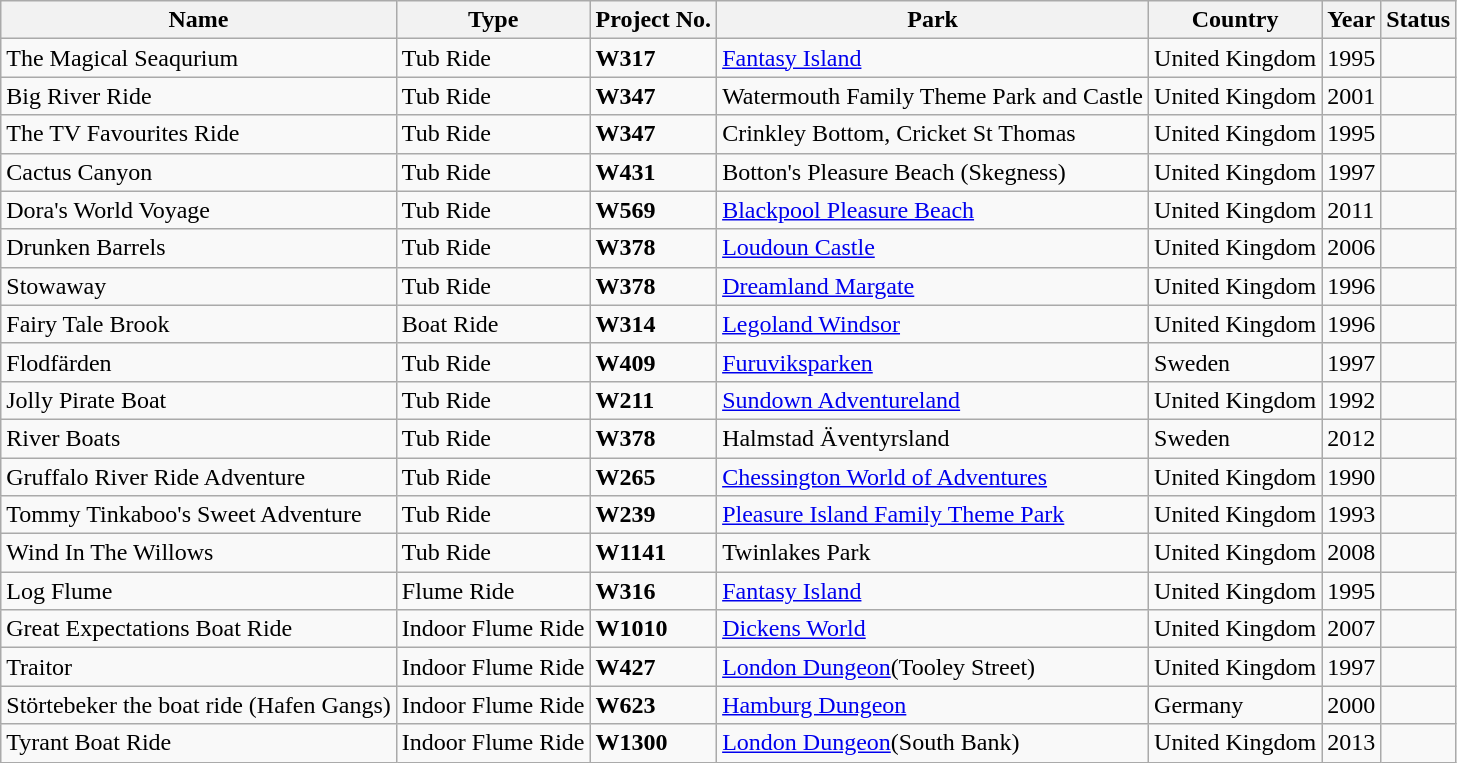<table class="wikitable">
<tr>
<th>Name</th>
<th>Type</th>
<th>Project No.</th>
<th>Park</th>
<th>Country</th>
<th>Year</th>
<th>Status</th>
</tr>
<tr>
<td>The Magical Seaqurium</td>
<td>Tub Ride</td>
<td><strong>W317</strong></td>
<td><a href='#'>Fantasy Island</a></td>
<td> United Kingdom</td>
<td>1995</td>
<td></td>
</tr>
<tr>
<td>Big River Ride</td>
<td>Tub Ride</td>
<td><strong>W347</strong></td>
<td>Watermouth Family Theme Park and Castle</td>
<td> United Kingdom</td>
<td>2001</td>
<td></td>
</tr>
<tr>
<td>The TV Favourites Ride</td>
<td>Tub Ride</td>
<td><strong>W347</strong></td>
<td>Crinkley Bottom, Cricket St Thomas</td>
<td> United Kingdom</td>
<td>1995</td>
<td></td>
</tr>
<tr>
<td>Cactus Canyon</td>
<td>Tub Ride</td>
<td><strong>W431</strong></td>
<td>Botton's Pleasure Beach (Skegness)</td>
<td> United Kingdom</td>
<td>1997</td>
<td></td>
</tr>
<tr>
<td>Dora's World Voyage</td>
<td>Tub Ride</td>
<td><strong>W569</strong></td>
<td><a href='#'>Blackpool Pleasure Beach</a></td>
<td> United Kingdom</td>
<td>2011</td>
<td></td>
</tr>
<tr>
<td>Drunken Barrels</td>
<td>Tub Ride</td>
<td><strong>W378</strong></td>
<td><a href='#'>Loudoun Castle</a></td>
<td> United Kingdom</td>
<td>2006</td>
<td></td>
</tr>
<tr>
<td>Stowaway</td>
<td>Tub Ride</td>
<td><strong>W378</strong></td>
<td><a href='#'>Dreamland Margate</a></td>
<td> United Kingdom</td>
<td>1996</td>
<td></td>
</tr>
<tr>
<td>Fairy Tale Brook</td>
<td>Boat Ride</td>
<td><strong>W314</strong></td>
<td><a href='#'>Legoland Windsor</a></td>
<td> United Kingdom</td>
<td>1996</td>
<td></td>
</tr>
<tr>
<td>Flodfärden</td>
<td>Tub Ride</td>
<td><strong>W409</strong></td>
<td><a href='#'>Furuviksparken</a></td>
<td> Sweden</td>
<td>1997</td>
<td></td>
</tr>
<tr>
<td>Jolly Pirate Boat</td>
<td>Tub Ride</td>
<td><strong>W211</strong></td>
<td><a href='#'>Sundown Adventureland</a></td>
<td> United Kingdom</td>
<td>1992</td>
<td></td>
</tr>
<tr>
<td>River Boats</td>
<td>Tub Ride</td>
<td><strong>W378</strong></td>
<td>Halmstad Äventyrsland</td>
<td> Sweden</td>
<td>2012</td>
<td></td>
</tr>
<tr>
<td>Gruffalo River Ride Adventure</td>
<td>Tub Ride</td>
<td><strong>W265</strong></td>
<td><a href='#'>Chessington World of Adventures</a></td>
<td> United Kingdom</td>
<td>1990</td>
<td></td>
</tr>
<tr>
<td>Tommy Tinkaboo's Sweet Adventure</td>
<td>Tub Ride</td>
<td><strong>W239</strong></td>
<td><a href='#'>Pleasure Island Family Theme Park</a></td>
<td> United Kingdom</td>
<td>1993</td>
<td></td>
</tr>
<tr>
<td>Wind In The Willows</td>
<td>Tub Ride</td>
<td><strong>W1141</strong></td>
<td>Twinlakes Park</td>
<td> United Kingdom</td>
<td>2008</td>
<td></td>
</tr>
<tr>
<td>Log Flume</td>
<td>Flume Ride</td>
<td><strong>W316</strong></td>
<td><a href='#'>Fantasy Island</a></td>
<td> United Kingdom</td>
<td>1995</td>
<td></td>
</tr>
<tr>
<td>Great Expectations Boat Ride</td>
<td>Indoor  Flume Ride</td>
<td><strong>W1010</strong></td>
<td><a href='#'>Dickens World</a></td>
<td> United Kingdom</td>
<td>2007</td>
<td></td>
</tr>
<tr>
<td>Traitor</td>
<td>Indoor  Flume Ride</td>
<td><strong>W427</strong></td>
<td><a href='#'>London Dungeon</a>(Tooley Street)</td>
<td> United Kingdom</td>
<td>1997</td>
<td></td>
</tr>
<tr>
<td>Störtebeker the boat ride (Hafen Gangs)</td>
<td>Indoor  Flume Ride</td>
<td><strong>W623</strong></td>
<td><a href='#'>Hamburg Dungeon</a></td>
<td> Germany</td>
<td>2000</td>
<td></td>
</tr>
<tr>
<td>Tyrant Boat Ride</td>
<td>Indoor  Flume Ride</td>
<td><strong>W1300</strong></td>
<td><a href='#'>London Dungeon</a>(South Bank)</td>
<td> United Kingdom</td>
<td>2013</td>
<td></td>
</tr>
</table>
